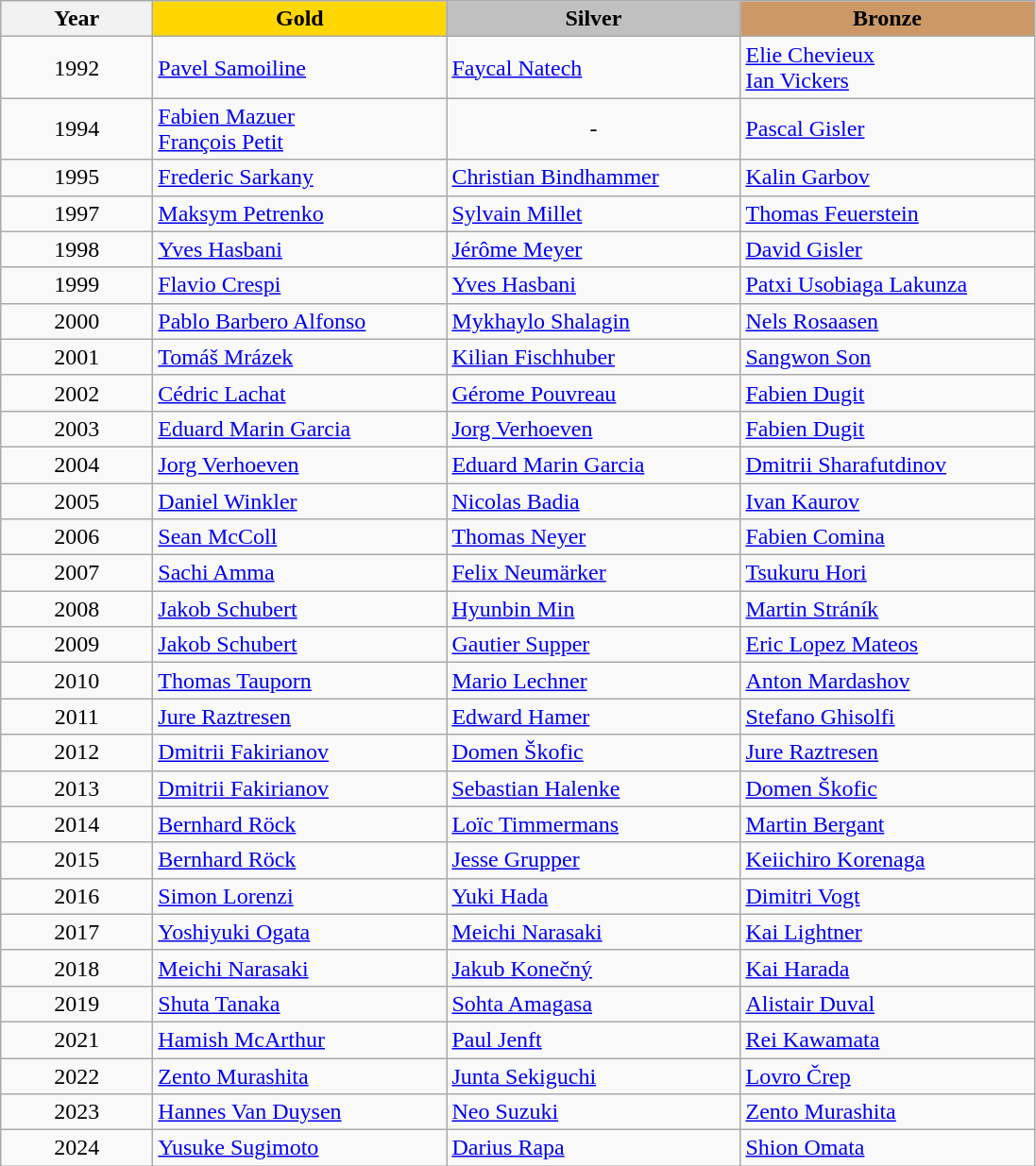<table class="wikitable">
<tr>
<th width="100">Year</th>
<th width="200" style="background:gold;">Gold</th>
<th width="200" style="background:silver;">Silver</th>
<th width="200" style="background:#CC9966;">Bronze</th>
</tr>
<tr>
<td align="center">1992</td>
<td> <a href='#'>Pavel Samoiline</a></td>
<td> <a href='#'>Faycal Natech</a></td>
<td> <a href='#'>Elie Chevieux</a> <br>  <a href='#'>Ian Vickers</a></td>
</tr>
<tr>
<td align="center">1994</td>
<td> <a href='#'>Fabien Mazuer</a> <br> <a href='#'>François Petit</a></td>
<td align="center">-</td>
<td> <a href='#'>Pascal Gisler</a></td>
</tr>
<tr>
<td align="center">1995</td>
<td> <a href='#'>Frederic Sarkany</a></td>
<td> <a href='#'>Christian Bindhammer</a></td>
<td> <a href='#'>Kalin Garbov</a></td>
</tr>
<tr>
<td align="center">1997</td>
<td> <a href='#'>Maksym Petrenko</a></td>
<td> <a href='#'>Sylvain Millet</a></td>
<td> <a href='#'>Thomas Feuerstein</a></td>
</tr>
<tr>
<td align="center">1998</td>
<td> <a href='#'>Yves Hasbani</a></td>
<td> <a href='#'>Jérôme Meyer</a></td>
<td> <a href='#'>David Gisler</a></td>
</tr>
<tr>
<td align="center">1999</td>
<td> <a href='#'>Flavio Crespi</a></td>
<td> <a href='#'>Yves Hasbani</a></td>
<td> <a href='#'>Patxi Usobiaga Lakunza</a></td>
</tr>
<tr>
<td align="center">2000</td>
<td> <a href='#'>Pablo Barbero Alfonso</a></td>
<td> <a href='#'>Mykhaylo Shalagin</a></td>
<td> <a href='#'>Nels Rosaasen</a></td>
</tr>
<tr>
<td align="center">2001</td>
<td> <a href='#'>Tomáš Mrázek</a></td>
<td> <a href='#'>Kilian Fischhuber</a></td>
<td> <a href='#'>Sangwon Son</a></td>
</tr>
<tr>
<td align="center">2002</td>
<td> <a href='#'>Cédric Lachat</a></td>
<td> <a href='#'>Gérome Pouvreau</a></td>
<td> <a href='#'>Fabien Dugit</a></td>
</tr>
<tr>
<td align="center">2003</td>
<td> <a href='#'>Eduard Marin Garcia</a></td>
<td> <a href='#'>Jorg Verhoeven</a></td>
<td> <a href='#'>Fabien Dugit</a></td>
</tr>
<tr>
<td align="center">2004</td>
<td> <a href='#'>Jorg Verhoeven</a></td>
<td> <a href='#'>Eduard Marin Garcia</a></td>
<td> <a href='#'>Dmitrii Sharafutdinov</a></td>
</tr>
<tr>
<td align="center">2005</td>
<td> <a href='#'>Daniel Winkler</a></td>
<td> <a href='#'>Nicolas Badia</a></td>
<td> <a href='#'>Ivan Kaurov</a></td>
</tr>
<tr>
<td align="center">2006</td>
<td> <a href='#'>Sean McColl</a></td>
<td> <a href='#'>Thomas Neyer</a></td>
<td> <a href='#'>Fabien Comina</a></td>
</tr>
<tr>
<td align="center">2007</td>
<td> <a href='#'>Sachi Amma</a></td>
<td> <a href='#'>Felix Neumärker</a></td>
<td> <a href='#'>Tsukuru Hori</a></td>
</tr>
<tr>
<td align="center">2008</td>
<td> <a href='#'>Jakob Schubert</a></td>
<td> <a href='#'>Hyunbin Min</a></td>
<td> <a href='#'>Martin Stráník</a></td>
</tr>
<tr>
<td align="center">2009</td>
<td> <a href='#'>Jakob Schubert</a></td>
<td> <a href='#'>Gautier Supper</a></td>
<td> <a href='#'>Eric Lopez Mateos</a></td>
</tr>
<tr>
<td align="center">2010</td>
<td> <a href='#'>Thomas Tauporn</a></td>
<td> <a href='#'>Mario Lechner</a></td>
<td> <a href='#'>Anton Mardashov</a></td>
</tr>
<tr>
<td align="center">2011</td>
<td> <a href='#'>Jure Raztresen</a></td>
<td> <a href='#'>Edward Hamer</a></td>
<td> <a href='#'>Stefano Ghisolfi</a></td>
</tr>
<tr>
<td align="center">2012</td>
<td> <a href='#'>Dmitrii Fakirianov</a></td>
<td> <a href='#'>Domen Škofic</a></td>
<td> <a href='#'>Jure Raztresen</a></td>
</tr>
<tr>
<td align="center">2013</td>
<td> <a href='#'>Dmitrii Fakirianov</a></td>
<td> <a href='#'>Sebastian Halenke</a></td>
<td> <a href='#'>Domen Škofic</a></td>
</tr>
<tr>
<td align="center">2014</td>
<td> <a href='#'>Bernhard Röck</a></td>
<td> <a href='#'>Loïc Timmermans</a></td>
<td> <a href='#'>Martin Bergant</a></td>
</tr>
<tr>
<td align="center">2015</td>
<td> <a href='#'>Bernhard Röck</a></td>
<td> <a href='#'>Jesse Grupper</a></td>
<td> <a href='#'>Keiichiro Korenaga</a></td>
</tr>
<tr>
<td align="center">2016</td>
<td> <a href='#'>Simon Lorenzi</a></td>
<td> <a href='#'>Yuki Hada</a></td>
<td> <a href='#'>Dimitri Vogt</a></td>
</tr>
<tr>
<td align="center">2017</td>
<td> <a href='#'>Yoshiyuki Ogata</a></td>
<td> <a href='#'>Meichi Narasaki</a></td>
<td> <a href='#'>Kai Lightner</a></td>
</tr>
<tr>
<td align="center">2018</td>
<td> <a href='#'>Meichi Narasaki</a></td>
<td> <a href='#'>Jakub Konečný</a></td>
<td> <a href='#'>Kai Harada</a></td>
</tr>
<tr>
<td align="center">2019</td>
<td> <a href='#'>Shuta Tanaka</a></td>
<td> <a href='#'>Sohta Amagasa</a></td>
<td> <a href='#'>Alistair Duval</a></td>
</tr>
<tr>
<td align="center">2021</td>
<td> <a href='#'>Hamish McArthur</a></td>
<td> <a href='#'>Paul Jenft</a></td>
<td> <a href='#'>Rei Kawamata</a></td>
</tr>
<tr>
<td align="center">2022</td>
<td> <a href='#'>Zento Murashita</a></td>
<td> <a href='#'>Junta Sekiguchi</a></td>
<td> <a href='#'>Lovro Črep</a></td>
</tr>
<tr>
<td align="center">2023</td>
<td> <a href='#'>Hannes Van Duysen</a></td>
<td> <a href='#'>Neo Suzuki</a></td>
<td> <a href='#'>Zento Murashita</a></td>
</tr>
<tr>
<td align="center">2024</td>
<td> <a href='#'>Yusuke Sugimoto</a></td>
<td> <a href='#'>Darius Rapa</a></td>
<td> <a href='#'>Shion Omata</a></td>
</tr>
</table>
